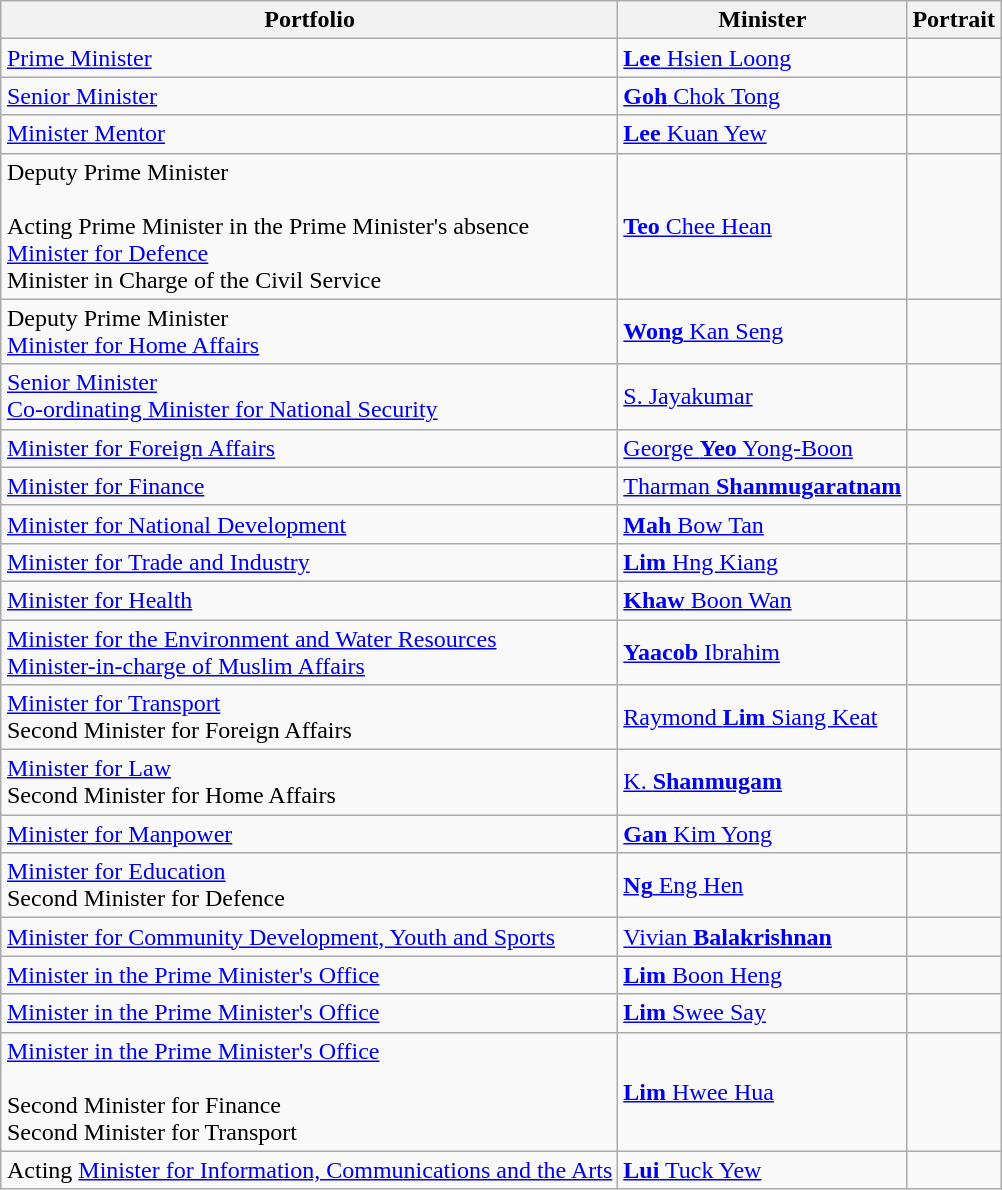<table class=wikitable style="margin:1em auto;">
<tr>
<th>Portfolio</th>
<th>Minister</th>
<th>Portrait</th>
</tr>
<tr>
<td><a href='#'>Prime Minister</a></td>
<td><a href='#'><strong>Lee</strong> Hsien Loong</a></td>
<td></td>
</tr>
<tr>
<td><a href='#'>Senior Minister</a></td>
<td><a href='#'><strong>Goh</strong> Chok Tong</a></td>
<td></td>
</tr>
<tr>
<td><a href='#'>Minister Mentor</a></td>
<td><a href='#'><strong>Lee</strong> Kuan Yew</a></td>
<td></td>
</tr>
<tr>
<td>Deputy Prime Minister<br><br>Acting Prime Minister in the Prime Minister's absence<br>
<a href='#'>Minister for Defence</a><br>
Minister in Charge of the Civil Service</td>
<td><a href='#'><strong>Teo</strong> Chee Hean</a></td>
<td></td>
</tr>
<tr>
<td>Deputy Prime Minister<br><a href='#'>Minister for Home Affairs</a></td>
<td><a href='#'><strong>Wong</strong> Kan Seng</a></td>
<td></td>
</tr>
<tr>
<td><a href='#'>Senior Minister</a><br><a href='#'>Co-ordinating Minister for National Security</a></td>
<td><a href='#'>S. Jayakumar</a></td>
<td></td>
</tr>
<tr>
<td><a href='#'>Minister for Foreign Affairs</a></td>
<td><a href='#'>George <strong>Yeo</strong> Yong-Boon</a></td>
<td></td>
</tr>
<tr>
<td><a href='#'>Minister for Finance</a></td>
<td><a href='#'>Tharman <strong>Shanmugaratnam</strong></a></td>
<td></td>
</tr>
<tr>
<td><a href='#'>Minister for National Development</a></td>
<td><a href='#'><strong>Mah</strong> Bow Tan</a></td>
<td></td>
</tr>
<tr>
<td><a href='#'>Minister for Trade and Industry</a></td>
<td><a href='#'><strong>Lim</strong> Hng Kiang</a></td>
<td></td>
</tr>
<tr>
<td><a href='#'>Minister for Health</a></td>
<td><a href='#'><strong>Khaw</strong> Boon Wan</a></td>
<td></td>
</tr>
<tr>
<td><a href='#'>Minister for the Environment and Water Resources</a><br><a href='#'>Minister-in-charge of Muslim Affairs</a></td>
<td><a href='#'><strong>Yaacob</strong> Ibrahim</a></td>
<td></td>
</tr>
<tr>
<td><a href='#'>Minister for Transport</a><br>Second Minister for Foreign Affairs</td>
<td><a href='#'>Raymond <strong>Lim</strong> Siang Keat</a></td>
<td></td>
</tr>
<tr>
<td><a href='#'>Minister for Law</a><br>Second Minister for Home Affairs</td>
<td><a href='#'>K. <strong>Shanmugam</strong></a></td>
<td></td>
</tr>
<tr>
<td><a href='#'>Minister for Manpower</a></td>
<td><a href='#'><strong>Gan</strong> Kim Yong</a></td>
<td></td>
</tr>
<tr>
<td><a href='#'>Minister for Education</a><br>Second Minister for Defence</td>
<td><a href='#'><strong>Ng</strong> Eng Hen</a></td>
<td></td>
</tr>
<tr>
<td><a href='#'>Minister for Community Development, Youth and Sports</a></td>
<td><a href='#'>Vivian <strong>Balakrishnan</strong></a></td>
<td></td>
</tr>
<tr>
<td><a href='#'>Minister in the Prime Minister's Office</a></td>
<td><a href='#'><strong>Lim</strong> Boon Heng</a></td>
<td></td>
</tr>
<tr>
<td><a href='#'>Minister in the Prime Minister's Office</a></td>
<td><a href='#'><strong>Lim</strong> Swee Say</a></td>
<td></td>
</tr>
<tr>
<td><a href='#'>Minister in the Prime Minister's Office</a><br><br>Second Minister for Finance<br>
Second Minister for Transport</td>
<td><a href='#'><strong>Lim</strong> Hwee Hua</a></td>
<td></td>
</tr>
<tr>
<td>Acting <a href='#'>Minister for Information, Communications and the Arts</a></td>
<td><a href='#'><strong>Lui</strong> Tuck Yew</a></td>
<td></td>
</tr>
</table>
